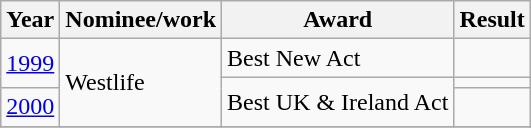<table class="wikitable">
<tr>
<th>Year</th>
<th>Nominee/work</th>
<th>Award</th>
<th>Result</th>
</tr>
<tr>
<td rowspan="2"><a href='#'>1999</a></td>
<td rowspan="3">Westlife</td>
<td>Best New Act</td>
<td></td>
</tr>
<tr>
<td rowspan="2">Best UK & Ireland Act</td>
<td></td>
</tr>
<tr>
<td><a href='#'>2000</a></td>
<td></td>
</tr>
<tr>
</tr>
</table>
